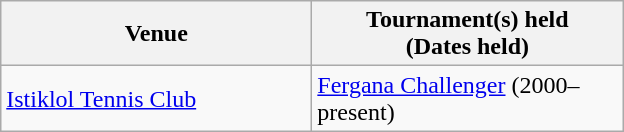<table class=wikitable>
<tr>
<th width=200>Venue</th>
<th width=200>Tournament(s) held<br>(Dates held)</th>
</tr>
<tr>
<td><a href='#'>Istiklol Tennis Club</a></td>
<td><a href='#'>Fergana Challenger</a> (2000–present)</td>
</tr>
</table>
